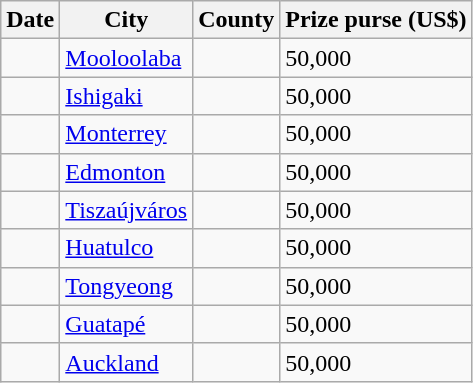<table class="wikitable sortable">
<tr>
<th>Date</th>
<th>City</th>
<th>County</th>
<th>Prize purse (US$)</th>
</tr>
<tr>
<td></td>
<td><a href='#'>Mooloolaba</a></td>
<td></td>
<td>50,000</td>
</tr>
<tr>
<td></td>
<td><a href='#'>Ishigaki</a></td>
<td></td>
<td>50,000</td>
</tr>
<tr>
<td></td>
<td><a href='#'>Monterrey</a></td>
<td></td>
<td>50,000</td>
</tr>
<tr>
<td></td>
<td><a href='#'>Edmonton</a></td>
<td></td>
<td>50,000</td>
</tr>
<tr>
<td></td>
<td><a href='#'>Tiszaújváros</a></td>
<td></td>
<td>50,000</td>
</tr>
<tr>
<td></td>
<td><a href='#'>Huatulco</a></td>
<td></td>
<td>50,000</td>
</tr>
<tr>
<td></td>
<td><a href='#'>Tongyeong</a></td>
<td></td>
<td>50,000</td>
</tr>
<tr>
<td></td>
<td><a href='#'>Guatapé</a></td>
<td></td>
<td>50,000</td>
</tr>
<tr>
<td></td>
<td><a href='#'>Auckland</a></td>
<td></td>
<td>50,000</td>
</tr>
</table>
